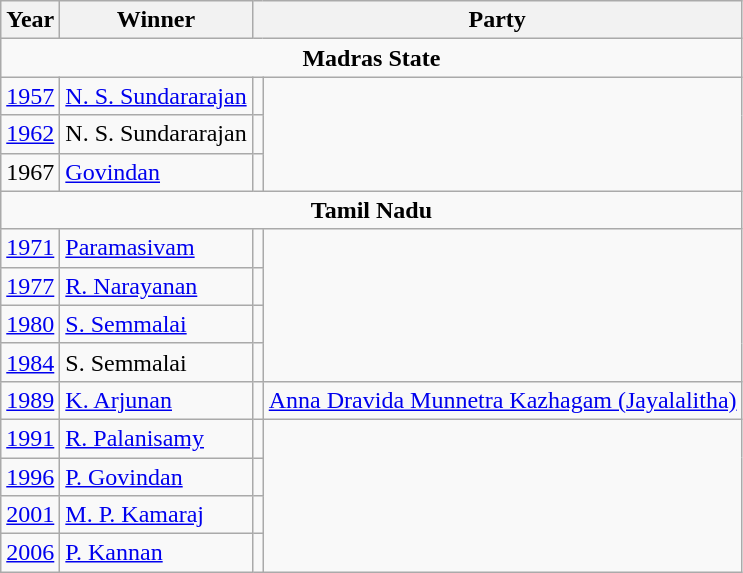<table class="wikitable sortable">
<tr>
<th>Year</th>
<th>Winner</th>
<th colspan="2">Party</th>
</tr>
<tr>
<td style="text-align: center;" colspan="4"><strong>Madras State</strong></td>
</tr>
<tr>
<td><a href='#'>1957</a></td>
<td><a href='#'>N. S. Sundararajan</a></td>
<td></td>
</tr>
<tr>
<td><a href='#'>1962</a></td>
<td>N. S. Sundararajan</td>
<td></td>
</tr>
<tr>
<td>1967</td>
<td><a href='#'>Govindan</a></td>
<td></td>
</tr>
<tr>
<td style="text-align: center;" colspan="4"><strong>Tamil Nadu</strong></td>
</tr>
<tr>
<td><a href='#'>1971</a></td>
<td><a href='#'>Paramasivam</a></td>
<td></td>
</tr>
<tr>
<td><a href='#'>1977</a></td>
<td><a href='#'>R. Narayanan</a></td>
<td></td>
</tr>
<tr>
<td><a href='#'>1980</a></td>
<td><a href='#'>S. Semmalai</a></td>
<td></td>
</tr>
<tr>
<td><a href='#'>1984</a></td>
<td>S. Semmalai</td>
<td></td>
</tr>
<tr>
<td><a href='#'>1989</a></td>
<td><a href='#'>K. Arjunan</a></td>
<td></td>
<td><a href='#'>Anna Dravida Munnetra Kazhagam (Jayalalitha)</a></td>
</tr>
<tr>
<td><a href='#'>1991</a></td>
<td><a href='#'>R. Palanisamy</a></td>
<td></td>
</tr>
<tr>
<td><a href='#'>1996</a></td>
<td><a href='#'>P. Govindan</a></td>
<td></td>
</tr>
<tr>
<td><a href='#'>2001</a></td>
<td><a href='#'>M. P. Kamaraj</a></td>
<td></td>
</tr>
<tr>
<td><a href='#'>2006</a></td>
<td><a href='#'>P. Kannan</a></td>
<td></td>
</tr>
</table>
